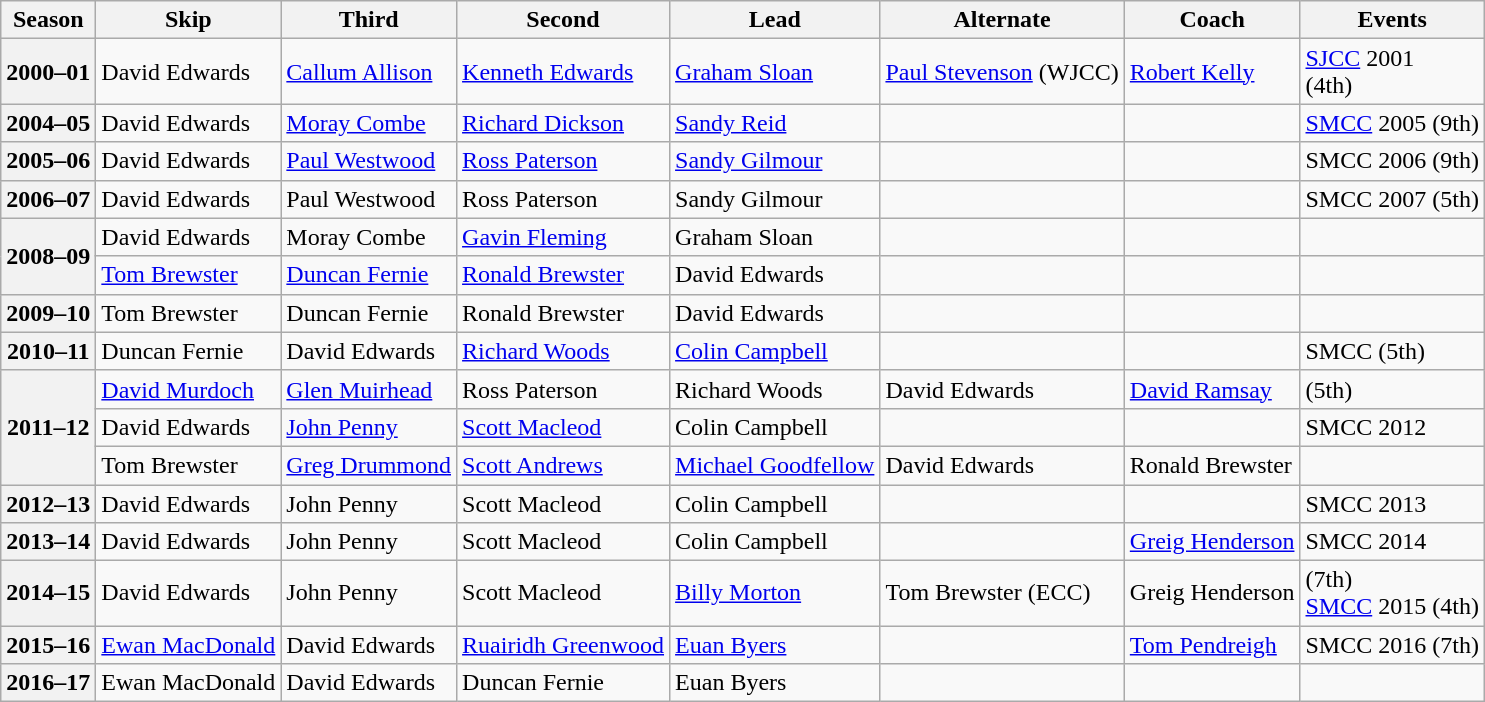<table class="wikitable">
<tr>
<th scope="col">Season</th>
<th scope="col">Skip</th>
<th scope="col">Third</th>
<th scope="col">Second</th>
<th scope="col">Lead</th>
<th scope="col">Alternate</th>
<th scope="col">Coach</th>
<th scope="col">Events</th>
</tr>
<tr>
<th scope="row">2000–01</th>
<td>David Edwards</td>
<td><a href='#'>Callum Allison</a></td>
<td><a href='#'>Kenneth Edwards</a></td>
<td><a href='#'>Graham Sloan</a></td>
<td><a href='#'>Paul Stevenson</a> (WJCC)</td>
<td><a href='#'>Robert Kelly</a></td>
<td><a href='#'>SJCC</a> 2001 <br> (4th)</td>
</tr>
<tr>
<th scope="row">2004–05</th>
<td>David Edwards</td>
<td><a href='#'>Moray Combe</a></td>
<td><a href='#'>Richard Dickson</a></td>
<td><a href='#'>Sandy Reid</a></td>
<td></td>
<td></td>
<td><a href='#'>SMCC</a> 2005 (9th)</td>
</tr>
<tr>
<th scope="row">2005–06</th>
<td>David Edwards</td>
<td><a href='#'>Paul Westwood</a></td>
<td><a href='#'>Ross Paterson</a></td>
<td><a href='#'>Sandy Gilmour</a></td>
<td></td>
<td></td>
<td>SMCC 2006 (9th)</td>
</tr>
<tr>
<th scope="row">2006–07</th>
<td>David Edwards</td>
<td>Paul Westwood</td>
<td>Ross Paterson</td>
<td>Sandy Gilmour</td>
<td></td>
<td></td>
<td>SMCC 2007 (5th)</td>
</tr>
<tr>
<th scope="row" rowspan=2>2008–09</th>
<td>David Edwards</td>
<td>Moray Combe</td>
<td><a href='#'>Gavin Fleming</a></td>
<td>Graham Sloan</td>
<td></td>
<td></td>
<td></td>
</tr>
<tr>
<td><a href='#'>Tom Brewster</a></td>
<td><a href='#'>Duncan Fernie</a></td>
<td><a href='#'>Ronald Brewster</a></td>
<td>David Edwards</td>
<td></td>
<td></td>
<td></td>
</tr>
<tr>
<th scope="row">2009–10</th>
<td>Tom Brewster</td>
<td>Duncan Fernie</td>
<td>Ronald Brewster</td>
<td>David Edwards</td>
<td></td>
<td></td>
<td></td>
</tr>
<tr>
<th scope="row">2010–11</th>
<td>Duncan Fernie</td>
<td>David Edwards</td>
<td><a href='#'>Richard Woods</a></td>
<td><a href='#'>Colin Campbell</a></td>
<td></td>
<td></td>
<td>SMCC (5th)</td>
</tr>
<tr>
<th scope="row" rowspan=3>2011–12</th>
<td><a href='#'>David Murdoch</a></td>
<td><a href='#'>Glen Muirhead</a></td>
<td>Ross Paterson</td>
<td>Richard Woods</td>
<td>David Edwards</td>
<td><a href='#'>David Ramsay</a></td>
<td> (5th)</td>
</tr>
<tr>
<td>David Edwards</td>
<td><a href='#'>John Penny</a></td>
<td><a href='#'>Scott Macleod</a></td>
<td>Colin Campbell</td>
<td></td>
<td></td>
<td>SMCC 2012 </td>
</tr>
<tr>
<td>Tom Brewster</td>
<td><a href='#'>Greg Drummond</a></td>
<td><a href='#'>Scott Andrews</a></td>
<td><a href='#'>Michael Goodfellow</a></td>
<td>David Edwards</td>
<td>Ronald Brewster</td>
<td> </td>
</tr>
<tr>
<th scope="row">2012–13</th>
<td>David Edwards</td>
<td>John Penny</td>
<td>Scott Macleod</td>
<td>Colin Campbell</td>
<td></td>
<td></td>
<td>SMCC 2013 </td>
</tr>
<tr>
<th scope="row">2013–14</th>
<td>David Edwards</td>
<td>John Penny</td>
<td>Scott Macleod</td>
<td>Colin Campbell</td>
<td></td>
<td><a href='#'>Greig Henderson</a></td>
<td>SMCC 2014 </td>
</tr>
<tr>
<th scope="row">2014–15</th>
<td>David Edwards</td>
<td>John Penny</td>
<td>Scott Macleod</td>
<td><a href='#'>Billy Morton</a></td>
<td>Tom Brewster (ECC)</td>
<td>Greig Henderson</td>
<td> (7th)<br><a href='#'>SMCC</a> 2015 (4th)</td>
</tr>
<tr>
<th scope="row">2015–16</th>
<td><a href='#'>Ewan MacDonald</a></td>
<td>David Edwards</td>
<td><a href='#'>Ruairidh Greenwood</a></td>
<td><a href='#'>Euan Byers</a></td>
<td></td>
<td><a href='#'>Tom Pendreigh</a></td>
<td>SMCC 2016 (7th)</td>
</tr>
<tr>
<th scope="row">2016–17</th>
<td>Ewan MacDonald</td>
<td>David Edwards</td>
<td>Duncan Fernie</td>
<td>Euan Byers</td>
<td></td>
<td></td>
<td></td>
</tr>
</table>
